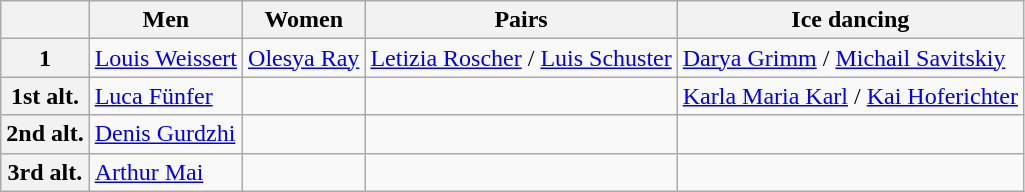<table class="wikitable">
<tr>
<th></th>
<th>Men</th>
<th>Women</th>
<th>Pairs</th>
<th>Ice dancing</th>
</tr>
<tr>
<th>1</th>
<td><a href='#'>Louis Weissert</a></td>
<td><a href='#'>Olesya Ray</a></td>
<td><a href='#'>Letizia Roscher</a> / <a href='#'>Luis Schuster</a></td>
<td><a href='#'>Darya Grimm</a> / <a href='#'>Michail Savitskiy</a></td>
</tr>
<tr>
<th>1st alt.</th>
<td><a href='#'>Luca Fünfer</a></td>
<td></td>
<td></td>
<td><a href='#'>Karla Maria Karl</a> / <a href='#'>Kai Hoferichter</a></td>
</tr>
<tr>
<th>2nd alt.</th>
<td><a href='#'>Denis Gurdzhi</a></td>
<td></td>
<td></td>
<td></td>
</tr>
<tr>
<th>3rd alt.</th>
<td><a href='#'>Arthur Mai</a></td>
<td></td>
<td></td>
<td></td>
</tr>
</table>
